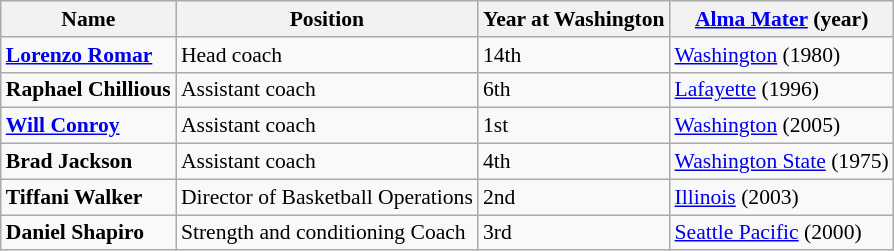<table class="wikitable" style="white-space:nowrap; font-size:90%;">
<tr>
<th>Name</th>
<th>Position</th>
<th>Year at Washington</th>
<th><a href='#'>Alma Mater</a> (year)</th>
</tr>
<tr>
<td><strong><a href='#'>Lorenzo Romar</a></strong></td>
<td>Head coach</td>
<td>14th</td>
<td><a href='#'>Washington</a> (1980)</td>
</tr>
<tr>
<td><strong>Raphael Chillious</strong></td>
<td>Assistant coach</td>
<td>6th</td>
<td><a href='#'>Lafayette</a> (1996)</td>
</tr>
<tr>
<td><strong><a href='#'>Will Conroy</a></strong></td>
<td>Assistant coach</td>
<td>1st</td>
<td><a href='#'>Washington</a> (2005)</td>
</tr>
<tr>
<td><strong>Brad Jackson</strong></td>
<td>Assistant coach</td>
<td>4th</td>
<td><a href='#'>Washington State</a> (1975)</td>
</tr>
<tr>
<td><strong>Tiffani Walker</strong></td>
<td>Director of Basketball Operations</td>
<td>2nd</td>
<td><a href='#'>Illinois</a> (2003)</td>
</tr>
<tr>
<td><strong>Daniel Shapiro</strong></td>
<td>Strength and conditioning Coach</td>
<td>3rd</td>
<td><a href='#'>Seattle Pacific</a> (2000)</td>
</tr>
</table>
